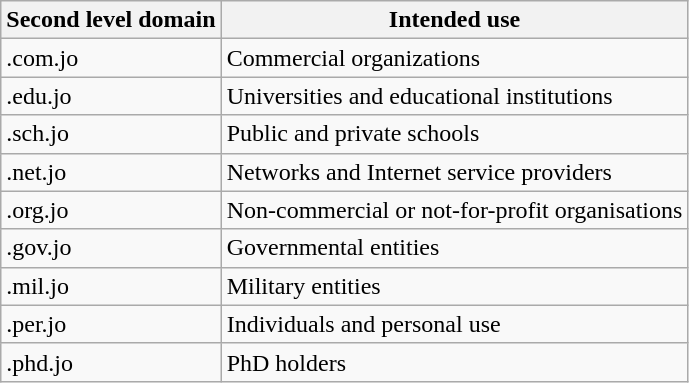<table class="wikitable">
<tr>
<th>Second level domain</th>
<th>Intended use</th>
</tr>
<tr>
<td>.com.jo</td>
<td>Commercial organizations</td>
</tr>
<tr>
<td>.edu.jo</td>
<td>Universities and educational institutions</td>
</tr>
<tr>
<td>.sch.jo</td>
<td>Public and private schools</td>
</tr>
<tr>
<td>.net.jo</td>
<td>Networks and Internet service providers</td>
</tr>
<tr>
<td>.org.jo</td>
<td>Non-commercial or not-for-profit organisations</td>
</tr>
<tr>
<td>.gov.jo</td>
<td>Governmental entities</td>
</tr>
<tr>
<td>.mil.jo</td>
<td>Military entities</td>
</tr>
<tr>
<td>.per.jo</td>
<td>Individuals and personal use</td>
</tr>
<tr>
<td>.phd.jo</td>
<td>PhD holders</td>
</tr>
</table>
